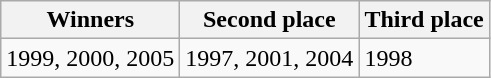<table class="wikitable" border="1">
<tr>
<th>Winners</th>
<th>Second place</th>
<th>Third place</th>
</tr>
<tr>
<td>1999, 2000, 2005</td>
<td>1997, 2001, 2004</td>
<td>1998</td>
</tr>
</table>
